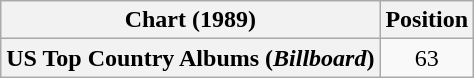<table class="wikitable plainrowheaders" style="text-align:center">
<tr>
<th scope="col">Chart (1989)</th>
<th scope="col">Position</th>
</tr>
<tr>
<th scope="row">US Top Country Albums (<em>Billboard</em>)</th>
<td>63</td>
</tr>
</table>
